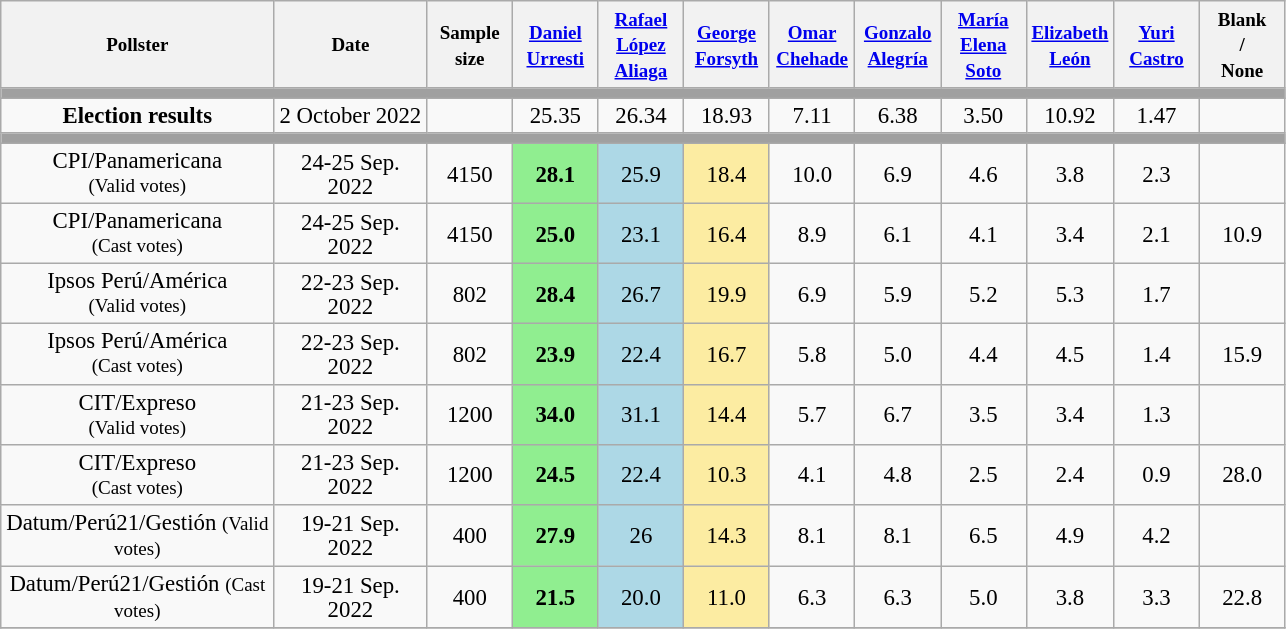<table class="wikitable" style="text-align:center; font-size:95%; line-height:16px;">
<tr>
<th style="width:175px;"><small>Pollster</small></th>
<th style="width:95px;"><small>Date</small></th>
<th style="width:50px;"><small>Sample size</small></th>
<th style="width:50px;"><small><a href='#'>Daniel Urresti</a></small><br></th>
<th style="width:50px;"><small><a href='#'>Rafael López Aliaga</a></small><br></th>
<th style="width:50px;"><small><a href='#'>George Forsyth</a></small><br></th>
<th style="width:50px;"><small><a href='#'>Omar Chehade</a></small><br></th>
<th style="width:50px;"><small><a href='#'>Gonzalo Alegría</a></small><br></th>
<th style="width:50px;"><small><a href='#'>María Elena Soto</a></small><br></th>
<th style="width:50px;"><small><a href='#'>Elizabeth León</a></small><br></th>
<th style="width:50px;"><small><a href='#'>Yuri Castro</a></small><br></th>
<th style="width:50px;"><small>Blank<br>/<br>None</small></th>
</tr>
<tr>
<td colspan="19" style="background:#A0A0A0"></td>
</tr>
<tr>
<td><strong>Election results</strong></td>
<td 2 October 2022>2 October 2022</td>
<td></td>
<td>25.35</td>
<td>26.34</td>
<td>18.93</td>
<td>7.11</td>
<td>6.38</td>
<td>3.50</td>
<td>10.92</td>
<td>1.47</td>
<td></td>
</tr>
<tr>
<td colspan="19" style="background:#A0A0A0"></td>
</tr>
<tr>
<td>CPI/Panamericana <br><small>(Valid votes)</small></td>
<td>24-25 Sep. 2022</td>
<td>4150</td>
<td style="background:lightgreen"><strong>28.1</strong></td>
<td style="background:lightblue">25.9</td>
<td style="background:#fceca2">18.4</td>
<td>10.0</td>
<td>6.9</td>
<td>4.6</td>
<td>3.8</td>
<td>2.3</td>
<td></td>
</tr>
<tr>
<td>CPI/Panamericana <br><small>(Cast votes)</small></td>
<td>24-25 Sep. 2022</td>
<td>4150</td>
<td style="background:lightgreen"><strong>25.0</strong></td>
<td style="background:lightblue">23.1</td>
<td style="background:#fceca2">16.4</td>
<td>8.9</td>
<td>6.1</td>
<td>4.1</td>
<td>3.4</td>
<td>2.1</td>
<td>10.9</td>
</tr>
<tr>
<td>Ipsos Perú/América <br><small>(Valid votes)</small></td>
<td>22-23 Sep. 2022</td>
<td>802</td>
<td style="background:lightgreen"><strong>28.4</strong></td>
<td style="background:lightblue">26.7</td>
<td style="background:#fceca2">19.9</td>
<td>6.9</td>
<td>5.9</td>
<td>5.2</td>
<td>5.3</td>
<td>1.7</td>
<td></td>
</tr>
<tr>
<td>Ipsos Perú/América <br><small>(Cast votes)</small></td>
<td>22-23 Sep. 2022</td>
<td>802</td>
<td style="background:lightgreen"><strong>23.9</strong></td>
<td style="background:lightblue">22.4</td>
<td style="background:#fceca2">16.7</td>
<td>5.8</td>
<td>5.0</td>
<td>4.4</td>
<td>4.5</td>
<td>1.4</td>
<td>15.9</td>
</tr>
<tr>
<td>CIT/Expreso <br><small>(Valid votes)</small></td>
<td>21-23 Sep. 2022</td>
<td>1200</td>
<td style="background:lightgreen"><strong>34.0</strong></td>
<td style="background:lightblue">31.1</td>
<td style="background:#fceca2">14.4</td>
<td>5.7</td>
<td>6.7</td>
<td>3.5</td>
<td>3.4</td>
<td>1.3</td>
<td></td>
</tr>
<tr>
<td>CIT/Expreso <br><small>(Cast votes)</small></td>
<td>21-23 Sep. 2022</td>
<td>1200</td>
<td style="background:lightgreen"><strong>24.5</strong></td>
<td style="background:lightblue">22.4</td>
<td style="background:#fceca2">10.3</td>
<td>4.1</td>
<td>4.8</td>
<td>2.5</td>
<td>2.4</td>
<td>0.9</td>
<td>28.0</td>
</tr>
<tr>
<td>Datum/Perú21/Gestión <small>(Valid votes)</small></td>
<td>19-21 Sep. 2022</td>
<td>400</td>
<td style="background:lightgreen"><strong>27.9</strong></td>
<td style="background:lightblue">26</td>
<td style="background:#fceca2">14.3</td>
<td>8.1</td>
<td>8.1</td>
<td>6.5</td>
<td>4.9</td>
<td>4.2</td>
<td></td>
</tr>
<tr>
<td>Datum/Perú21/Gestión <small>(Cast votes)</small></td>
<td>19-21 Sep. 2022</td>
<td>400</td>
<td style="background:lightgreen"><strong>21.5</strong></td>
<td style="background:lightblue">20.0</td>
<td style="background:#fceca2">11.0</td>
<td>6.3</td>
<td>6.3</td>
<td>5.0</td>
<td>3.8</td>
<td>3.3</td>
<td>22.8</td>
</tr>
<tr>
</tr>
</table>
